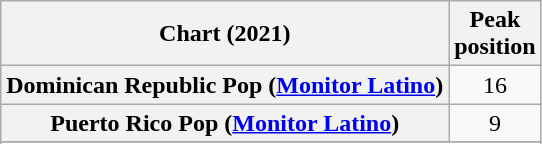<table class="wikitable sortable plainrowheaders" style="text-align:center">
<tr>
<th scope="col">Chart (2021)</th>
<th scope="col">Peak<br> position</th>
</tr>
<tr>
<th scope="row">Dominican Republic Pop (<a href='#'>Monitor Latino</a>)</th>
<td>16</td>
</tr>
<tr>
<th scope="row">Puerto Rico Pop (<a href='#'>Monitor Latino</a>)</th>
<td>9</td>
</tr>
<tr>
</tr>
<tr>
</tr>
</table>
